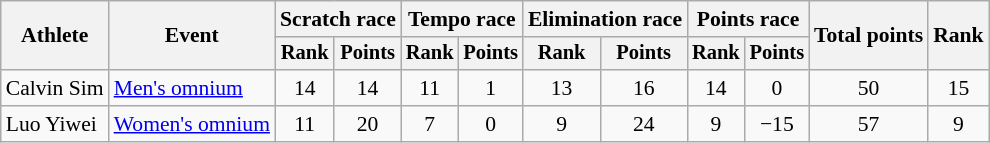<table class=wikitable style=font-size:90%;text-align:center>
<tr>
<th rowspan="2">Athlete</th>
<th rowspan="2">Event</th>
<th colspan=2>Scratch race</th>
<th colspan=2>Tempo race</th>
<th colspan=2>Elimination race</th>
<th colspan=2>Points race</th>
<th rowspan=2>Total points</th>
<th rowspan=2>Rank</th>
</tr>
<tr style="font-size:95%">
<th>Rank</th>
<th>Points</th>
<th>Rank</th>
<th>Points</th>
<th>Rank</th>
<th>Points</th>
<th>Rank</th>
<th>Points</th>
</tr>
<tr>
<td align=left>Calvin Sim</td>
<td align=left><a href='#'>Men's omnium</a></td>
<td>14</td>
<td>14</td>
<td>11</td>
<td>1</td>
<td>13</td>
<td>16</td>
<td>14</td>
<td>0</td>
<td>50</td>
<td>15</td>
</tr>
<tr>
<td align=left>Luo Yiwei</td>
<td align=left><a href='#'>Women's omnium</a></td>
<td>11</td>
<td>20</td>
<td>7</td>
<td>0</td>
<td>9</td>
<td>24</td>
<td>9</td>
<td>−15</td>
<td>57</td>
<td>9</td>
</tr>
</table>
